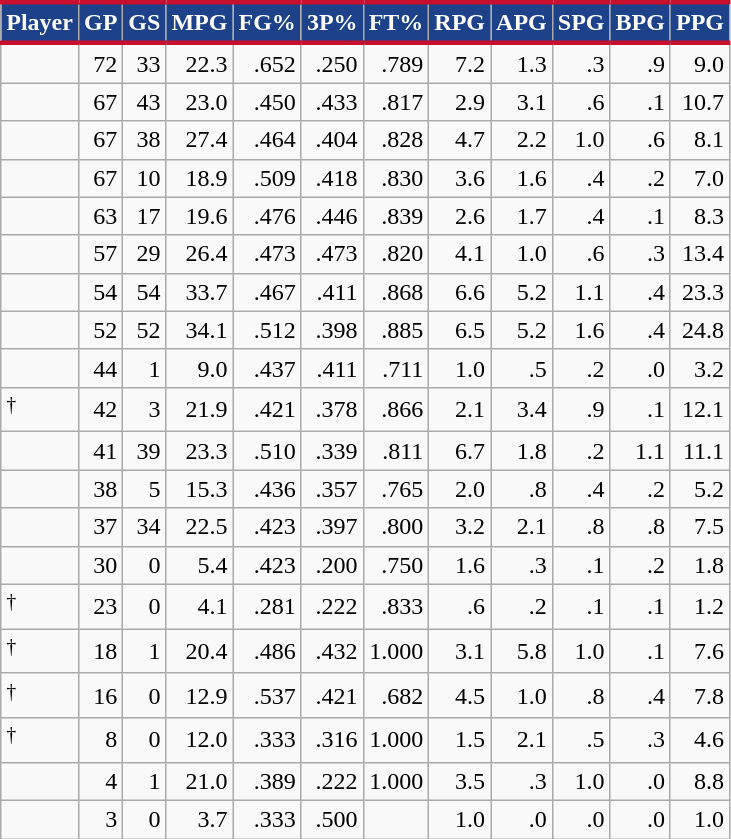<table class="wikitable sortable" style="text-align:right;">
<tr>
<th style="background:#1D4289; color:#FFFFFF; border-top:#C8102E 3px solid; border-bottom:#C8102E 3px solid;">Player</th>
<th style="background:#1D4289; color:#FFFFFF; border-top:#C8102E 3px solid; border-bottom:#C8102E 3px solid;">GP</th>
<th style="background:#1D4289; color:#FFFFFF; border-top:#C8102E 3px solid; border-bottom:#C8102E 3px solid;">GS</th>
<th style="background:#1D4289; color:#FFFFFF; border-top:#C8102E 3px solid; border-bottom:#C8102E 3px solid;">MPG</th>
<th style="background:#1D4289; color:#FFFFFF; border-top:#C8102E 3px solid; border-bottom:#C8102E 3px solid;">FG%</th>
<th style="background:#1D4289; color:#FFFFFF; border-top:#C8102E 3px solid; border-bottom:#C8102E 3px solid;">3P%</th>
<th style="background:#1D4289; color:#FFFFFF; border-top:#C8102E 3px solid; border-bottom:#C8102E 3px solid;">FT%</th>
<th style="background:#1D4289; color:#FFFFFF; border-top:#C8102E 3px solid; border-bottom:#C8102E 3px solid;">RPG</th>
<th style="background:#1D4289; color:#FFFFFF; border-top:#C8102E 3px solid; border-bottom:#C8102E 3px solid;">APG</th>
<th style="background:#1D4289; color:#FFFFFF; border-top:#C8102E 3px solid; border-bottom:#C8102E 3px solid;">SPG</th>
<th style="background:#1D4289; color:#FFFFFF; border-top:#C8102E 3px solid; border-bottom:#C8102E 3px solid;">BPG</th>
<th style="background:#1D4289; color:#FFFFFF; border-top:#C8102E 3px solid; border-bottom:#C8102E 3px solid;">PPG</th>
</tr>
<tr>
<td style="text-align:left;"></td>
<td>72</td>
<td>33</td>
<td>22.3</td>
<td>.652</td>
<td>.250</td>
<td>.789</td>
<td>7.2</td>
<td>1.3</td>
<td>.3</td>
<td>.9</td>
<td>9.0</td>
</tr>
<tr>
<td style="text-align:left;"></td>
<td>67</td>
<td>43</td>
<td>23.0</td>
<td>.450</td>
<td>.433</td>
<td>.817</td>
<td>2.9</td>
<td>3.1</td>
<td>.6</td>
<td>.1</td>
<td>10.7</td>
</tr>
<tr>
<td style="text-align:left;"></td>
<td>67</td>
<td>38</td>
<td>27.4</td>
<td>.464</td>
<td>.404</td>
<td>.828</td>
<td>4.7</td>
<td>2.2</td>
<td>1.0</td>
<td>.6</td>
<td>8.1</td>
</tr>
<tr>
<td style="text-align:left;"></td>
<td>67</td>
<td>10</td>
<td>18.9</td>
<td>.509</td>
<td>.418</td>
<td>.830</td>
<td>3.6</td>
<td>1.6</td>
<td>.4</td>
<td>.2</td>
<td>7.0</td>
</tr>
<tr>
<td style="text-align:left;"></td>
<td>63</td>
<td>17</td>
<td>19.6</td>
<td>.476</td>
<td>.446</td>
<td>.839</td>
<td>2.6</td>
<td>1.7</td>
<td>.4</td>
<td>.1</td>
<td>8.3</td>
</tr>
<tr>
<td style="text-align:left;"></td>
<td>57</td>
<td>29</td>
<td>26.4</td>
<td>.473</td>
<td>.473</td>
<td>.820</td>
<td>4.1</td>
<td>1.0</td>
<td>.6</td>
<td>.3</td>
<td>13.4</td>
</tr>
<tr>
<td style="text-align:left;"></td>
<td>54</td>
<td>54</td>
<td>33.7</td>
<td>.467</td>
<td>.411</td>
<td>.868</td>
<td>6.6</td>
<td>5.2</td>
<td>1.1</td>
<td>.4</td>
<td>23.3</td>
</tr>
<tr>
<td style="text-align:left;"></td>
<td>52</td>
<td>52</td>
<td>34.1</td>
<td>.512</td>
<td>.398</td>
<td>.885</td>
<td>6.5</td>
<td>5.2</td>
<td>1.6</td>
<td>.4</td>
<td>24.8</td>
</tr>
<tr>
<td style="text-align:left;"></td>
<td>44</td>
<td>1</td>
<td>9.0</td>
<td>.437</td>
<td>.411</td>
<td>.711</td>
<td>1.0</td>
<td>.5</td>
<td>.2</td>
<td>.0</td>
<td>3.2</td>
</tr>
<tr>
<td style="text-align:left;"><sup>†</sup></td>
<td>42</td>
<td>3</td>
<td>21.9</td>
<td>.421</td>
<td>.378</td>
<td>.866</td>
<td>2.1</td>
<td>3.4</td>
<td>.9</td>
<td>.1</td>
<td>12.1</td>
</tr>
<tr>
<td style="text-align:left;"></td>
<td>41</td>
<td>39</td>
<td>23.3</td>
<td>.510</td>
<td>.339</td>
<td>.811</td>
<td>6.7</td>
<td>1.8</td>
<td>.2</td>
<td>1.1</td>
<td>11.1</td>
</tr>
<tr>
<td style="text-align:left;"></td>
<td>38</td>
<td>5</td>
<td>15.3</td>
<td>.436</td>
<td>.357</td>
<td>.765</td>
<td>2.0</td>
<td>.8</td>
<td>.4</td>
<td>.2</td>
<td>5.2</td>
</tr>
<tr>
<td style="text-align:left;"></td>
<td>37</td>
<td>34</td>
<td>22.5</td>
<td>.423</td>
<td>.397</td>
<td>.800</td>
<td>3.2</td>
<td>2.1</td>
<td>.8</td>
<td>.8</td>
<td>7.5</td>
</tr>
<tr>
<td style="text-align:left;"></td>
<td>30</td>
<td>0</td>
<td>5.4</td>
<td>.423</td>
<td>.200</td>
<td>.750</td>
<td>1.6</td>
<td>.3</td>
<td>.1</td>
<td>.2</td>
<td>1.8</td>
</tr>
<tr>
<td style="text-align:left;"><sup>†</sup></td>
<td>23</td>
<td>0</td>
<td>4.1</td>
<td>.281</td>
<td>.222</td>
<td>.833</td>
<td>.6</td>
<td>.2</td>
<td>.1</td>
<td>.1</td>
<td>1.2</td>
</tr>
<tr>
<td style="text-align:left;"><sup>†</sup></td>
<td>18</td>
<td>1</td>
<td>20.4</td>
<td>.486</td>
<td>.432</td>
<td>1.000</td>
<td>3.1</td>
<td>5.8</td>
<td>1.0</td>
<td>.1</td>
<td>7.6</td>
</tr>
<tr>
<td style="text-align:left;"><sup>†</sup></td>
<td>16</td>
<td>0</td>
<td>12.9</td>
<td>.537</td>
<td>.421</td>
<td>.682</td>
<td>4.5</td>
<td>1.0</td>
<td>.8</td>
<td>.4</td>
<td>7.8</td>
</tr>
<tr>
<td style="text-align:left;"><sup>†</sup></td>
<td>8</td>
<td>0</td>
<td>12.0</td>
<td>.333</td>
<td>.316</td>
<td>1.000</td>
<td>1.5</td>
<td>2.1</td>
<td>.5</td>
<td>.3</td>
<td>4.6</td>
</tr>
<tr>
<td style="text-align:left;"></td>
<td>4</td>
<td>1</td>
<td>21.0</td>
<td>.389</td>
<td>.222</td>
<td>1.000</td>
<td>3.5</td>
<td>.3</td>
<td>1.0</td>
<td>.0</td>
<td>8.8</td>
</tr>
<tr>
<td style="text-align:left;"></td>
<td>3</td>
<td>0</td>
<td>3.7</td>
<td>.333</td>
<td>.500</td>
<td></td>
<td>1.0</td>
<td>.0</td>
<td>.0</td>
<td>.0</td>
<td>1.0</td>
</tr>
</table>
